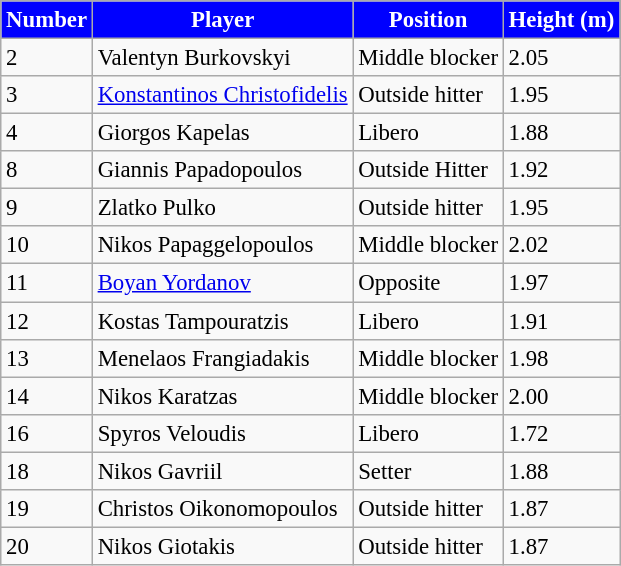<table class=wikitable bgcolor="white" cellpadding="3" cellspacing="0" border="1" style="font-size: 95%; border: 1px solid black; border-collapse: collapse;">
<tr style="color: white;background:#0000FF">
<td align=center><strong>Number</strong></td>
<td align=center><strong>Player</strong></td>
<td align=center><strong>Position</strong></td>
<td align=center><strong>Height (m)</strong></td>
</tr>
<tr>
<td>2</td>
<td> Valentyn Burkovskyi</td>
<td>Middle blocker</td>
<td>2.05</td>
</tr>
<tr>
<td>3</td>
<td> <a href='#'>Konstantinos Christofidelis</a></td>
<td>Outside hitter</td>
<td>1.95</td>
</tr>
<tr>
<td>4</td>
<td> Giorgos Kapelas</td>
<td>Libero</td>
<td>1.88</td>
</tr>
<tr>
<td>8</td>
<td> Giannis Papadopoulos</td>
<td>Outside Hitter</td>
<td>1.92</td>
</tr>
<tr>
<td>9</td>
<td> Zlatko Pulko</td>
<td>Outside hitter</td>
<td>1.95</td>
</tr>
<tr>
<td>10</td>
<td> Nikos Papaggelopoulos</td>
<td>Middle blocker</td>
<td>2.02</td>
</tr>
<tr>
<td>11</td>
<td> <a href='#'>Boyan Yordanov</a></td>
<td>Opposite</td>
<td>1.97</td>
</tr>
<tr>
<td>12</td>
<td> Kostas Tampouratzis</td>
<td>Libero</td>
<td>1.91</td>
</tr>
<tr>
<td>13</td>
<td> Menelaos Frangiadakis</td>
<td>Middle blocker</td>
<td>1.98</td>
</tr>
<tr>
<td>14</td>
<td> Nikos Karatzas</td>
<td>Middle blocker</td>
<td>2.00</td>
</tr>
<tr>
<td>16</td>
<td> Spyros Veloudis</td>
<td>Libero</td>
<td>1.72</td>
</tr>
<tr>
<td>18</td>
<td> Nikos Gavriil</td>
<td>Setter</td>
<td>1.88</td>
</tr>
<tr>
<td>19</td>
<td> Christos Oikonomopoulos</td>
<td>Outside hitter</td>
<td>1.87</td>
</tr>
<tr>
<td>20</td>
<td> Nikos Giotakis</td>
<td>Outside hitter</td>
<td>1.87</td>
</tr>
</table>
